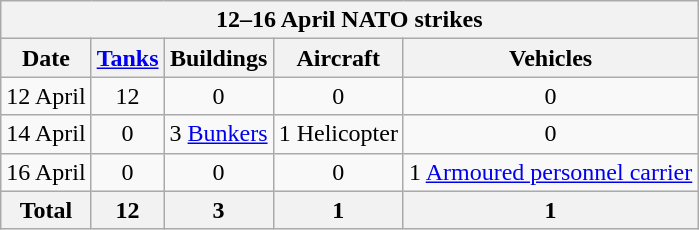<table class="wikitable" style="font-size:100%;">
<tr>
<th colspan="7">12–16 April NATO strikes</th>
</tr>
<tr>
<th>Date</th>
<th><a href='#'>Tanks</a></th>
<th>Buildings</th>
<th>Aircraft</th>
<th>Vehicles</th>
</tr>
<tr>
<td>12 April<br></td>
<td align=center>12</td>
<td align=center>0</td>
<td align=center>0</td>
<td align=center>0</td>
</tr>
<tr>
<td>14 April<br></td>
<td align=center>0</td>
<td>3 <a href='#'>Bunkers</a></td>
<td>1 Helicopter</td>
<td align=center>0</td>
</tr>
<tr>
<td>16 April<br></td>
<td align=center>0</td>
<td align=center>0</td>
<td align=center>0</td>
<td>1 <a href='#'>Armoured personnel carrier</a></td>
</tr>
<tr>
<th>Total</th>
<th>12</th>
<th>3</th>
<th>1</th>
<th>1</th>
</tr>
</table>
